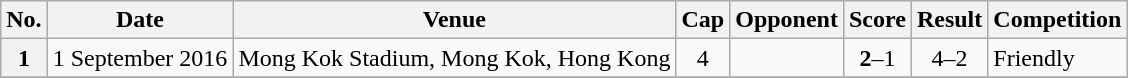<table class="wikitable sortable plainrowheaders">
<tr>
<th scope=col>No.</th>
<th scope=col data-sort-type=date>Date</th>
<th scope=col>Venue</th>
<th scope=col>Cap</th>
<th scope=col>Opponent</th>
<th scope=col>Score</th>
<th scope=col>Result</th>
<th scope=col>Competition</th>
</tr>
<tr>
<th scope=row>1</th>
<td>1 September 2016</td>
<td>Mong Kok Stadium, Mong Kok, Hong Kong</td>
<td align=center>4</td>
<td></td>
<td align=center><strong>2</strong>–1</td>
<td align=center>4–2</td>
<td>Friendly</td>
</tr>
<tr>
</tr>
</table>
